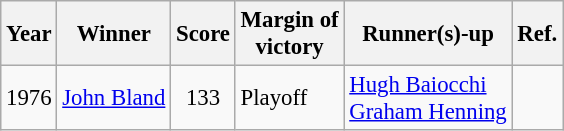<table class=wikitable style="font-size:95%">
<tr>
<th>Year</th>
<th>Winner</th>
<th>Score</th>
<th>Margin of<br>victory</th>
<th>Runner(s)-up</th>
<th>Ref.</th>
</tr>
<tr>
<td>1976</td>
<td> <a href='#'>John Bland</a></td>
<td align=center>133</td>
<td>Playoff</td>
<td> <a href='#'>Hugh Baiocchi</a><br> <a href='#'>Graham Henning</a></td>
<td></td>
</tr>
</table>
